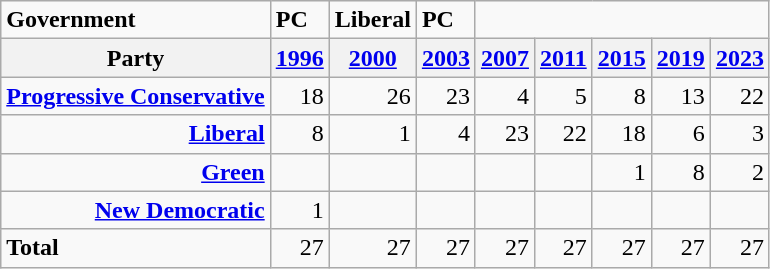<table class="wikitable">
<tr>
<td><strong>Government</strong></td>
<td><strong>PC</strong></td>
<td><strong>Liberal</strong></td>
<td><strong>PC</strong></td>
</tr>
<tr>
<th>Party</th>
<th><a href='#'>1996</a></th>
<th><a href='#'>2000</a></th>
<th><a href='#'>2003</a></th>
<th><a href='#'>2007</a></th>
<th><a href='#'>2011</a></th>
<th><a href='#'>2015</a></th>
<th><a href='#'>2019</a></th>
<th><a href='#'>2023</a></th>
</tr>
<tr align = "right">
<td><strong><a href='#'>Progressive Conservative</a></strong></td>
<td>18</td>
<td>26</td>
<td>23</td>
<td>4</td>
<td>5</td>
<td>8</td>
<td>13</td>
<td>22</td>
</tr>
<tr align = "right">
<td><strong><a href='#'>Liberal</a></strong></td>
<td>8</td>
<td>1</td>
<td>4</td>
<td>23</td>
<td>22</td>
<td>18</td>
<td>6</td>
<td>3</td>
</tr>
<tr align = "right">
<td><strong><a href='#'>Green</a></strong></td>
<td></td>
<td></td>
<td></td>
<td></td>
<td></td>
<td>1</td>
<td>8</td>
<td>2</td>
</tr>
<tr align = "right">
<td><strong><a href='#'>New Democratic</a></strong></td>
<td>1</td>
<td></td>
<td></td>
<td></td>
<td></td>
<td></td>
<td></td>
<td></td>
</tr>
<tr align = "right">
<td align="left"><strong>Total</strong></td>
<td>27</td>
<td>27</td>
<td>27</td>
<td>27</td>
<td>27</td>
<td>27</td>
<td>27</td>
<td>27</td>
</tr>
</table>
